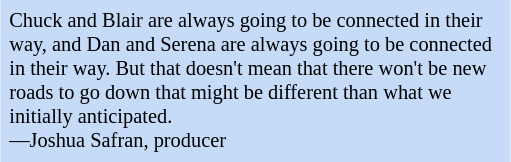<table class="toccolours" style="float: right; margin-left: 1em; margin-right: 2em; font-size: 85%; background:#c6dbf7; color:black; width:25em; max-width: 40%;" cellspacing="5">
<tr>
<td style="text-align: left;">Chuck and Blair are always going to be connected in their way, and Dan and Serena are always going to be connected in their way. But that doesn't mean that there won't be new roads to go down that might be different than what we initially anticipated.<br>—Joshua Safran, producer</td>
</tr>
</table>
